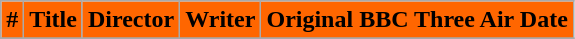<table class="wikitable plainrowheaders">
<tr>
<th style="white-space:nowrap; background:#ff6600; color:#000;">#</th>
<th style="white-space:nowrap; background:#ff6600; color:#000;">Title</th>
<th style="white-space:nowrap; background:#ff6600; color:#000;">Director</th>
<th style="white-space:nowrap; background:#ff6600; color:#000;">Writer</th>
<th style="white-space:nowrap; background:#ff6600; color:#000;">Original BBC Three Air Date</th>
</tr>
<tr>
</tr>
</table>
